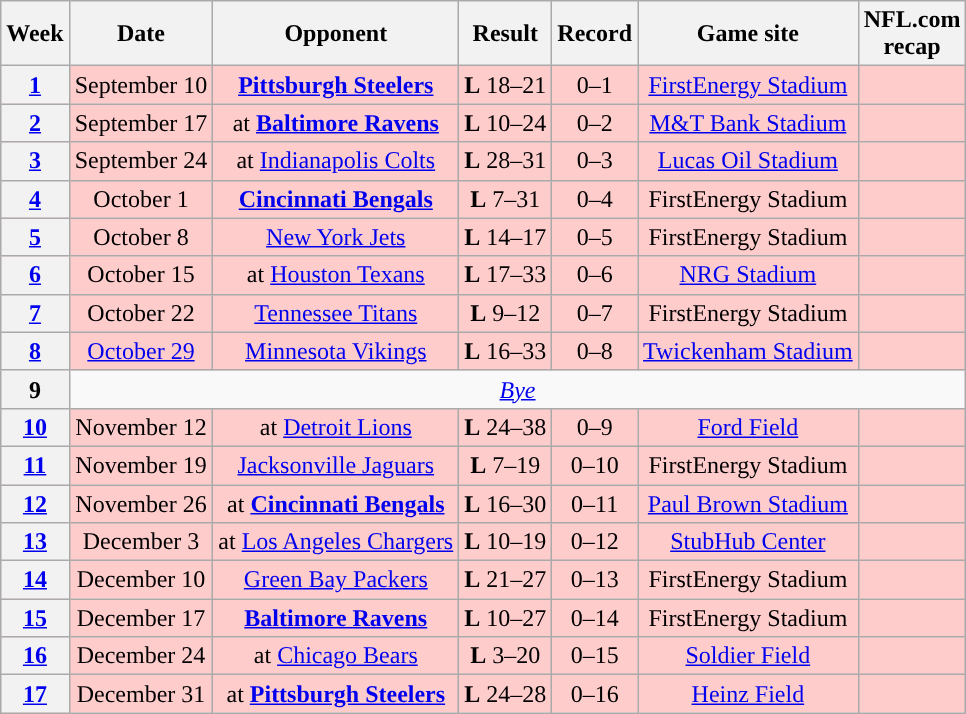<table class="wikitable" style="text-align:center">
<tr>
<th>Week</th>
<th>Date</th>
<th>Opponent</th>
<th>Result</th>
<th>Record</th>
<th>Game site</th>
<th>NFL.com<br>recap</th>
</tr>
<tr style="background:#fcc">
<th><a href='#'>1</a></th>
<td>September 10</td>
<td><strong><a href='#'>Pittsburgh Steelers</a></strong></td>
<td><strong>L</strong> 18–21</td>
<td>0–1</td>
<td><a href='#'>FirstEnergy Stadium</a></td>
<td></td>
</tr>
<tr style="background:#fcc">
<th><a href='#'>2</a></th>
<td>September 17</td>
<td>at <strong><a href='#'>Baltimore Ravens</a></strong></td>
<td><strong>L</strong> 10–24</td>
<td>0–2</td>
<td><a href='#'>M&T Bank Stadium</a></td>
<td></td>
</tr>
<tr style="background:#fcc">
<th><a href='#'>3</a></th>
<td>September 24</td>
<td>at <a href='#'>Indianapolis Colts</a></td>
<td><strong>L</strong> 28–31</td>
<td>0–3</td>
<td><a href='#'>Lucas Oil Stadium</a></td>
<td></td>
</tr>
<tr style="background:#fcc">
<th><a href='#'>4</a></th>
<td>October 1</td>
<td><strong><a href='#'>Cincinnati Bengals</a></strong></td>
<td><strong>L</strong> 7–31</td>
<td>0–4</td>
<td>FirstEnergy Stadium</td>
<td></td>
</tr>
<tr style="background:#fcc">
<th><a href='#'>5</a></th>
<td>October 8</td>
<td><a href='#'>New York Jets</a></td>
<td><strong>L</strong> 14–17</td>
<td>0–5</td>
<td>FirstEnergy Stadium</td>
<td></td>
</tr>
<tr style="background:#fcc">
<th><a href='#'>6</a></th>
<td>October 15</td>
<td>at <a href='#'>Houston Texans</a></td>
<td><strong>L</strong> 17–33</td>
<td>0–6</td>
<td><a href='#'>NRG Stadium</a></td>
<td></td>
</tr>
<tr style="background:#fcc">
<th><a href='#'>7</a></th>
<td>October 22</td>
<td><a href='#'>Tennessee Titans</a></td>
<td><strong>L</strong> 9–12 </td>
<td>0–7</td>
<td>FirstEnergy Stadium</td>
<td></td>
</tr>
<tr style="background:#fcc">
<th><a href='#'>8</a></th>
<td><a href='#'>October 29</a></td>
<td><a href='#'>Minnesota Vikings</a></td>
<td><strong>L</strong> 16–33</td>
<td>0–8</td>
<td> <a href='#'>Twickenham Stadium</a> </td>
<td></td>
</tr>
<tr>
<th>9</th>
<td colspan=6><em><a href='#'>Bye</a></em></td>
</tr>
<tr style="background:#fcc">
<th><a href='#'>10</a></th>
<td>November 12</td>
<td>at <a href='#'>Detroit Lions</a></td>
<td><strong>L</strong> 24–38</td>
<td>0–9</td>
<td><a href='#'>Ford Field</a></td>
<td></td>
</tr>
<tr style="background:#fcc">
<th><a href='#'>11</a></th>
<td>November 19</td>
<td><a href='#'>Jacksonville Jaguars</a></td>
<td><strong>L</strong> 7–19</td>
<td>0–10</td>
<td>FirstEnergy Stadium</td>
<td></td>
</tr>
<tr style="background:#fcc">
<th><a href='#'>12</a></th>
<td>November 26</td>
<td>at <strong><a href='#'>Cincinnati Bengals</a></strong></td>
<td><strong>L</strong> 16–30</td>
<td>0–11</td>
<td><a href='#'>Paul Brown Stadium</a></td>
<td></td>
</tr>
<tr style="background:#fcc">
<th><a href='#'>13</a></th>
<td>December 3</td>
<td>at <a href='#'>Los Angeles Chargers</a></td>
<td><strong>L</strong> 10–19</td>
<td>0–12</td>
<td><a href='#'>StubHub Center</a></td>
<td></td>
</tr>
<tr style="background:#fcc">
<th><a href='#'>14</a></th>
<td>December 10</td>
<td><a href='#'>Green Bay Packers</a></td>
<td><strong>L</strong> 21–27 </td>
<td>0–13</td>
<td>FirstEnergy Stadium</td>
<td></td>
</tr>
<tr style="background:#fcc">
<th><a href='#'>15</a></th>
<td>December 17</td>
<td><strong><a href='#'>Baltimore Ravens</a></strong></td>
<td><strong>L</strong> 10–27</td>
<td>0–14</td>
<td>FirstEnergy Stadium</td>
<td></td>
</tr>
<tr style="background:#fcc">
<th><a href='#'>16</a></th>
<td>December 24</td>
<td>at <a href='#'>Chicago Bears</a></td>
<td><strong>L</strong> 3–20</td>
<td>0–15</td>
<td><a href='#'>Soldier Field</a></td>
<td></td>
</tr>
<tr style="background:#fcc">
<th><a href='#'>17</a></th>
<td>December 31</td>
<td>at <strong><a href='#'>Pittsburgh Steelers</a></strong></td>
<td><strong>L</strong> 24–28</td>
<td>0–16</td>
<td><a href='#'>Heinz Field</a></td>
<td></td>
</tr>
</table>
